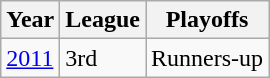<table class="wikitable">
<tr>
<th>Year</th>
<th>League</th>
<th>Playoffs</th>
</tr>
<tr>
<td><a href='#'>2011</a></td>
<td>3rd</td>
<td>Runners-up</td>
</tr>
</table>
